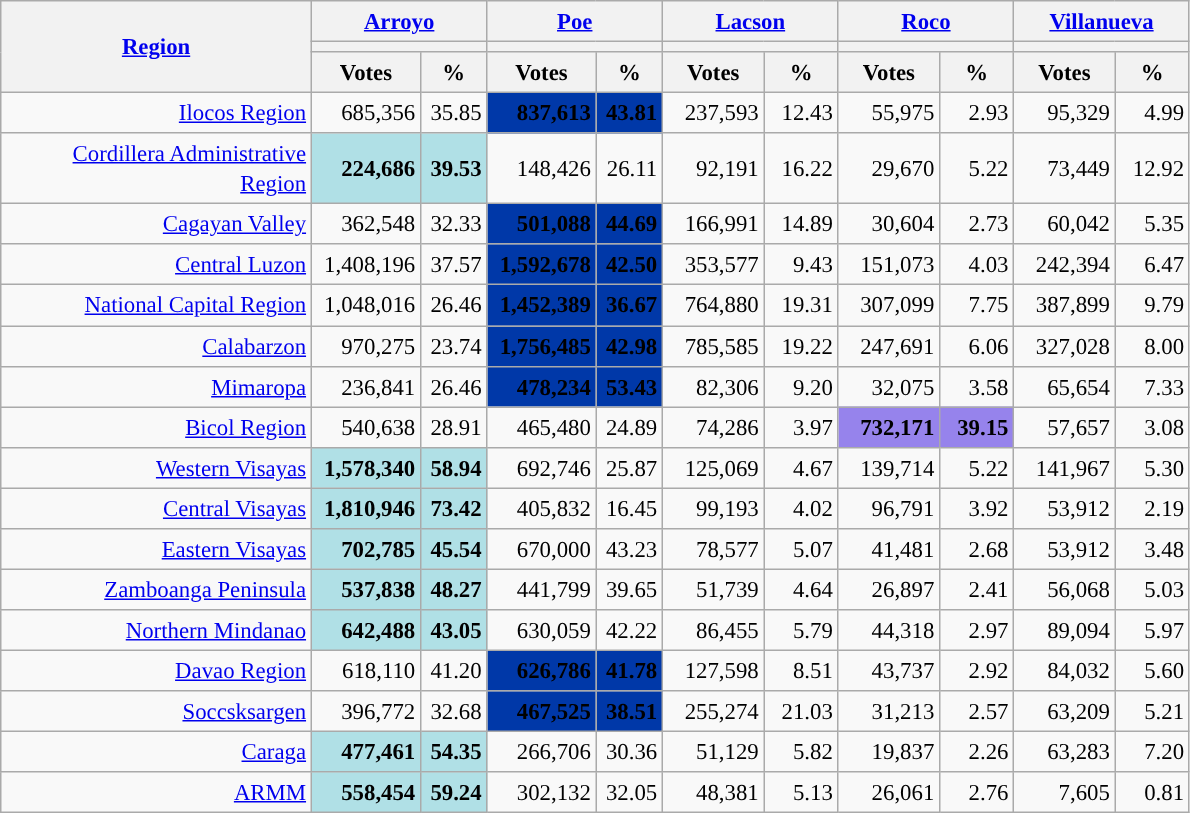<table class="wikitable sortable collapsible collapsed" style="text-align:right; font-size:95%; line-height:20px;">
<tr>
<th width="200" rowspan="3"><a href='#'>Region</a></th>
<th width="110" colspan="2"><a href='#'>Arroyo</a></th>
<th width="110" colspan="2"><a href='#'>Poe</a></th>
<th width="110" colspan="2"><a href='#'>Lacson</a></th>
<th width="110" colspan="2"><a href='#'>Roco</a></th>
<th width="110" colspan="2"><a href='#'>Villanueva</a></th>
</tr>
<tr>
<th colspan="2" style="background:"></th>
<th colspan="2" style="background:"></th>
<th colspan="2" style="background:"></th>
<th colspan="2" style="background:"></th>
<th colspan="2" style="background:"></th>
</tr>
<tr>
<th>Votes</th>
<th>%</th>
<th>Votes</th>
<th>%</th>
<th>Votes</th>
<th>%</th>
<th>Votes</th>
<th>%</th>
<th>Votes</th>
<th>%</th>
</tr>
<tr>
<td><a href='#'>Ilocos Region</a></td>
<td>685,356</td>
<td>35.85</td>
<td style="background:#0038A8;"><span><strong>837,613</strong></span></td>
<td style="background:#0038A8;"><span><strong>43.81</strong></span></td>
<td>237,593</td>
<td>12.43</td>
<td>55,975</td>
<td>2.93</td>
<td>95,329</td>
<td>4.99</td>
</tr>
<tr>
<td><a href='#'>Cordillera Administrative Region</a></td>
<td style="background:#B0E0E6;"><strong>224,686</strong></td>
<td style="background:#B0E0E6;"><strong>39.53</strong></td>
<td>148,426</td>
<td>26.11</td>
<td>92,191</td>
<td>16.22</td>
<td>29,670</td>
<td>5.22</td>
<td>73,449</td>
<td>12.92</td>
</tr>
<tr>
<td><a href='#'>Cagayan Valley</a></td>
<td>362,548</td>
<td>32.33</td>
<td style="background:#0038A8;"><span><strong>501,088</strong></span></td>
<td style="background:#0038A8;"><span><strong>44.69</strong></span></td>
<td>166,991</td>
<td>14.89</td>
<td>30,604</td>
<td>2.73</td>
<td>60,042</td>
<td>5.35</td>
</tr>
<tr>
<td><a href='#'>Central Luzon</a></td>
<td>1,408,196</td>
<td>37.57</td>
<td style="background:#0038A8;"><span><strong>1,592,678</strong></span></td>
<td style="background:#0038A8;"><span><strong>42.50</strong></span></td>
<td>353,577</td>
<td>9.43</td>
<td>151,073</td>
<td>4.03</td>
<td>242,394</td>
<td>6.47</td>
</tr>
<tr>
<td><a href='#'>National Capital Region</a></td>
<td>1,048,016</td>
<td>26.46</td>
<td style="background:#0038A8;"><span><strong>1,452,389</strong></span></td>
<td style="background:#0038A8;"><span><strong>36.67</strong></span></td>
<td>764,880</td>
<td>19.31</td>
<td>307,099</td>
<td>7.75</td>
<td>387,899</td>
<td>9.79</td>
</tr>
<tr>
<td><a href='#'>Calabarzon</a></td>
<td>970,275</td>
<td>23.74</td>
<td style="background:#0038A8;"><span><strong>1,756,485</strong></span></td>
<td style="background:#0038A8;"><span><strong>42.98</strong></span></td>
<td>785,585</td>
<td>19.22</td>
<td>247,691</td>
<td>6.06</td>
<td>327,028</td>
<td>8.00</td>
</tr>
<tr>
<td><a href='#'>Mimaropa</a></td>
<td>236,841</td>
<td>26.46</td>
<td style="background:#0038A8;"><span><strong>478,234</strong></span></td>
<td style="background:#0038A8;"><span><strong>53.43</strong></span></td>
<td>82,306</td>
<td>9.20</td>
<td>32,075</td>
<td>3.58</td>
<td>65,654</td>
<td>7.33</td>
</tr>
<tr>
<td><a href='#'>Bicol Region</a></td>
<td>540,638</td>
<td>28.91</td>
<td>465,480</td>
<td>24.89</td>
<td>74,286</td>
<td>3.97</td>
<td style="background:#9683EC;"><strong>732,171</strong></td>
<td style="background:#9683EC;"><strong>39.15</strong></td>
<td>57,657</td>
<td>3.08</td>
</tr>
<tr>
<td><a href='#'>Western Visayas</a></td>
<td style="background:#B0E0E6;"><strong>1,578,340</strong></td>
<td style="background:#B0E0E6;"><strong>58.94</strong></td>
<td>692,746</td>
<td>25.87</td>
<td>125,069</td>
<td>4.67</td>
<td>139,714</td>
<td>5.22</td>
<td>141,967</td>
<td>5.30</td>
</tr>
<tr>
<td><a href='#'>Central Visayas</a></td>
<td style="background:#B0E0E6;"><strong>1,810,946</strong></td>
<td style="background:#B0E0E6;"><strong>73.42</strong></td>
<td>405,832</td>
<td>16.45</td>
<td>99,193</td>
<td>4.02</td>
<td>96,791</td>
<td>3.92</td>
<td>53,912</td>
<td>2.19</td>
</tr>
<tr>
<td><a href='#'>Eastern Visayas</a></td>
<td style="background:#B0E0E6;"><strong>702,785</strong></td>
<td style="background:#B0E0E6;"><strong>45.54</strong></td>
<td>670,000</td>
<td>43.23</td>
<td>78,577</td>
<td>5.07</td>
<td>41,481</td>
<td>2.68</td>
<td>53,912</td>
<td>3.48</td>
</tr>
<tr>
<td><a href='#'>Zamboanga Peninsula</a></td>
<td style="background:#B0E0E6;"><strong>537,838</strong></td>
<td style="background:#B0E0E6;"><strong>48.27</strong></td>
<td>441,799</td>
<td>39.65</td>
<td>51,739</td>
<td>4.64</td>
<td>26,897</td>
<td>2.41</td>
<td>56,068</td>
<td>5.03</td>
</tr>
<tr>
<td><a href='#'>Northern Mindanao</a></td>
<td style="background:#B0E0E6;"><strong>642,488</strong></td>
<td style="background:#B0E0E6;"><strong>43.05</strong></td>
<td>630,059</td>
<td>42.22</td>
<td>86,455</td>
<td>5.79</td>
<td>44,318</td>
<td>2.97</td>
<td>89,094</td>
<td>5.97</td>
</tr>
<tr>
<td><a href='#'>Davao Region</a></td>
<td>618,110</td>
<td>41.20</td>
<td style="background:#0038A8;"><span><strong>626,786</strong></span></td>
<td style="background:#0038A8;"><span><strong>41.78</strong></span></td>
<td>127,598</td>
<td>8.51</td>
<td>43,737</td>
<td>2.92</td>
<td>84,032</td>
<td>5.60</td>
</tr>
<tr>
<td><a href='#'>Soccsksargen</a></td>
<td>396,772</td>
<td>32.68</td>
<td style="background:#0038A8;"><span><strong>467,525</strong></span></td>
<td style="background:#0038A8;"><span><strong>38.51</strong></span></td>
<td>255,274</td>
<td>21.03</td>
<td>31,213</td>
<td>2.57</td>
<td>63,209</td>
<td>5.21</td>
</tr>
<tr>
<td><a href='#'>Caraga</a></td>
<td style="background:#B0E0E6;"><strong>477,461</strong></td>
<td style="background:#B0E0E6;"><strong>54.35</strong></td>
<td>266,706</td>
<td>30.36</td>
<td>51,129</td>
<td>5.82</td>
<td>19,837</td>
<td>2.26</td>
<td>63,283</td>
<td>7.20</td>
</tr>
<tr>
<td><a href='#'>ARMM</a></td>
<td style="background:#B0E0E6;"><strong>558,454</strong></td>
<td style="background:#B0E0E6;"><strong>59.24</strong></td>
<td>302,132</td>
<td>32.05</td>
<td>48,381</td>
<td>5.13</td>
<td>26,061</td>
<td>2.76</td>
<td>7,605</td>
<td>0.81</td>
</tr>
</table>
